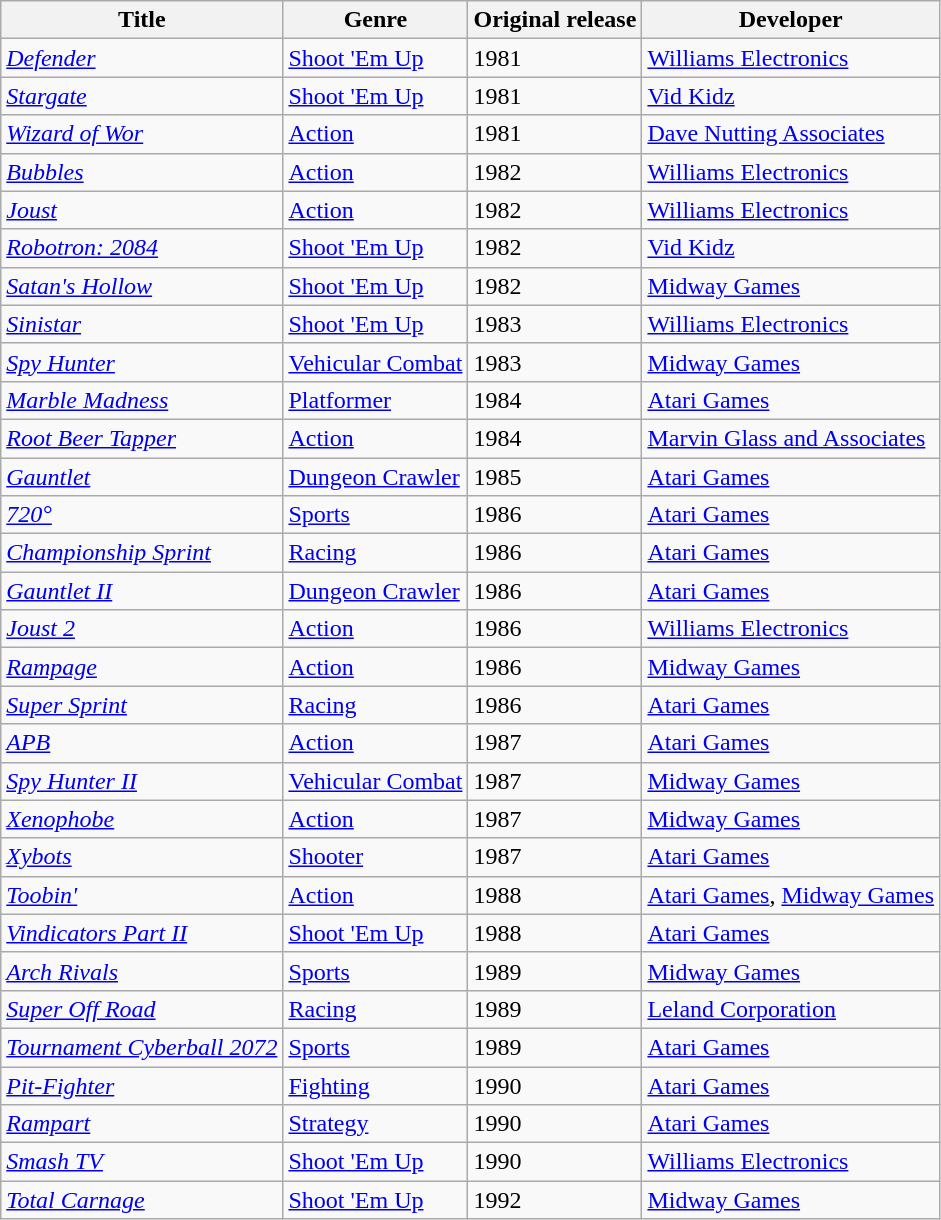<table class="wikitable">
<tr>
<th>Title</th>
<th>Genre</th>
<th>Original release</th>
<th>Developer</th>
</tr>
<tr>
<td><em><a href='#'>Defender</a></em></td>
<td><a href='#'>Shoot 'Em Up</a></td>
<td>1981</td>
<td><a href='#'>Williams Electronics</a></td>
</tr>
<tr>
<td><em><a href='#'>Stargate</a></em></td>
<td><a href='#'>Shoot 'Em Up</a></td>
<td>1981</td>
<td><a href='#'>Vid Kidz</a></td>
</tr>
<tr>
<td><em><a href='#'>Wizard of Wor</a></em></td>
<td><a href='#'>Action</a></td>
<td>1981</td>
<td><a href='#'>Dave Nutting Associates</a></td>
</tr>
<tr>
<td><em><a href='#'>Bubbles</a></em></td>
<td><a href='#'>Action</a></td>
<td>1982</td>
<td><a href='#'>Williams Electronics</a></td>
</tr>
<tr>
<td><em><a href='#'>Joust</a></em></td>
<td><a href='#'>Action</a></td>
<td>1982</td>
<td><a href='#'>Williams Electronics</a></td>
</tr>
<tr>
<td><em><a href='#'>Robotron: 2084</a></em></td>
<td><a href='#'>Shoot 'Em Up</a></td>
<td>1982</td>
<td><a href='#'>Vid Kidz</a></td>
</tr>
<tr>
<td><em><a href='#'>Satan's Hollow</a></em></td>
<td><a href='#'>Shoot 'Em Up</a></td>
<td>1982</td>
<td><a href='#'>Midway Games</a></td>
</tr>
<tr>
<td><em><a href='#'>Sinistar</a></em></td>
<td><a href='#'>Shoot 'Em Up</a></td>
<td>1983</td>
<td><a href='#'>Williams Electronics</a></td>
</tr>
<tr>
<td><em><a href='#'>Spy Hunter</a></em></td>
<td><a href='#'>Vehicular Combat</a></td>
<td>1983</td>
<td><a href='#'>Midway Games</a></td>
</tr>
<tr>
<td><em><a href='#'>Marble Madness</a></em></td>
<td><a href='#'>Platformer</a></td>
<td>1984</td>
<td><a href='#'>Atari Games</a></td>
</tr>
<tr>
<td><em><a href='#'>Root Beer Tapper</a></em></td>
<td><a href='#'>Action</a></td>
<td>1984</td>
<td><a href='#'>Marvin Glass and Associates</a></td>
</tr>
<tr>
<td><em><a href='#'>Gauntlet</a></em></td>
<td><a href='#'>Dungeon Crawler</a></td>
<td>1985</td>
<td><a href='#'>Atari Games</a></td>
</tr>
<tr>
<td><em><a href='#'>720°</a></em></td>
<td><a href='#'>Sports</a></td>
<td>1986</td>
<td><a href='#'>Atari Games</a></td>
</tr>
<tr>
<td><em><a href='#'>Championship Sprint</a></em></td>
<td><a href='#'>Racing</a></td>
<td>1986</td>
<td><a href='#'>Atari Games</a></td>
</tr>
<tr>
<td><em><a href='#'>Gauntlet II</a></em></td>
<td><a href='#'>Dungeon Crawler</a></td>
<td>1986</td>
<td><a href='#'>Atari Games</a></td>
</tr>
<tr>
<td><em><a href='#'>Joust 2</a></em></td>
<td><a href='#'>Action</a></td>
<td>1986</td>
<td><a href='#'>Williams Electronics</a></td>
</tr>
<tr>
<td><em><a href='#'>Rampage</a></em></td>
<td><a href='#'>Action</a></td>
<td>1986</td>
<td><a href='#'>Midway Games</a></td>
</tr>
<tr>
<td><em><a href='#'>Super Sprint</a></em></td>
<td><a href='#'>Racing</a></td>
<td>1986</td>
<td><a href='#'>Atari Games</a></td>
</tr>
<tr>
<td><em><a href='#'>APB</a></em></td>
<td><a href='#'>Action</a></td>
<td>1987</td>
<td><a href='#'>Atari Games</a></td>
</tr>
<tr>
<td><em><a href='#'>Spy Hunter II</a></em></td>
<td><a href='#'>Vehicular Combat</a></td>
<td>1987</td>
<td><a href='#'>Midway Games</a></td>
</tr>
<tr>
<td><em><a href='#'>Xenophobe</a></em></td>
<td><a href='#'>Action</a></td>
<td>1987</td>
<td><a href='#'>Midway Games</a></td>
</tr>
<tr>
<td><em><a href='#'>Xybots</a></em></td>
<td><a href='#'>Shooter</a></td>
<td>1987</td>
<td><a href='#'>Atari Games</a></td>
</tr>
<tr>
<td><em><a href='#'>Toobin'</a></em></td>
<td><a href='#'>Action</a></td>
<td>1988</td>
<td><a href='#'>Atari Games</a>, <a href='#'>Midway Games</a></td>
</tr>
<tr>
<td><em><a href='#'>Vindicators Part II</a></em></td>
<td><a href='#'>Shoot 'Em Up</a></td>
<td>1988</td>
<td><a href='#'>Atari Games</a></td>
</tr>
<tr>
<td><em><a href='#'>Arch Rivals</a></em></td>
<td><a href='#'>Sports</a></td>
<td>1989</td>
<td><a href='#'>Midway Games</a></td>
</tr>
<tr>
<td><em><a href='#'>Super Off Road</a></em></td>
<td><a href='#'>Racing</a></td>
<td>1989</td>
<td><a href='#'>Leland Corporation</a></td>
</tr>
<tr>
<td><em><a href='#'>Tournament Cyberball 2072</a></em></td>
<td><a href='#'>Sports</a></td>
<td>1989</td>
<td><a href='#'>Atari Games</a></td>
</tr>
<tr>
<td><em><a href='#'>Pit-Fighter</a></em></td>
<td><a href='#'>Fighting</a></td>
<td>1990</td>
<td><a href='#'>Atari Games</a></td>
</tr>
<tr>
<td><em><a href='#'>Rampart</a></em></td>
<td><a href='#'>Strategy</a></td>
<td>1990</td>
<td><a href='#'>Atari Games</a></td>
</tr>
<tr>
<td><em><a href='#'>Smash TV</a></em></td>
<td><a href='#'>Shoot 'Em Up</a></td>
<td>1990</td>
<td><a href='#'>Williams Electronics</a></td>
</tr>
<tr>
<td><em><a href='#'>Total Carnage</a></em></td>
<td><a href='#'>Shoot 'Em Up</a></td>
<td>1992</td>
<td><a href='#'>Midway Games</a></td>
</tr>
</table>
